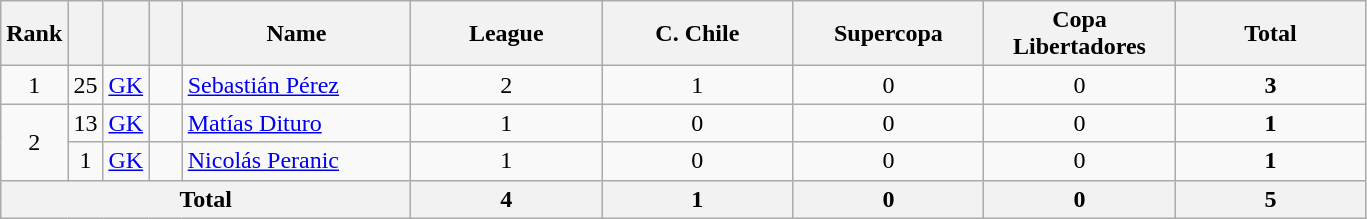<table class="wikitable sortable" style="text-align:center">
<tr>
<th width="15">Rank</th>
<th width="15"></th>
<th width="15"></th>
<th width="15"></th>
<th width="145">Name</th>
<th width="120">League</th>
<th width="120">C. Chile</th>
<th width="120">Supercopa</th>
<th width="120">Copa<br>Libertadores</th>
<th width="120">Total</th>
</tr>
<tr>
<td>1</td>
<td>25</td>
<td><a href='#'>GK</a></td>
<td></td>
<td align=left><a href='#'>Sebastián Pérez</a></td>
<td>2</td>
<td>1</td>
<td>0</td>
<td>0</td>
<td><strong>3</strong></td>
</tr>
<tr>
<td rowspan="2">2</td>
<td>13</td>
<td><a href='#'>GK</a></td>
<td></td>
<td align=left><a href='#'>Matías Dituro</a></td>
<td>1</td>
<td>0</td>
<td>0</td>
<td>0</td>
<td><strong>1</strong></td>
</tr>
<tr>
<td>1</td>
<td><a href='#'>GK</a></td>
<td></td>
<td align=left><a href='#'>Nicolás Peranic</a></td>
<td>1</td>
<td>0</td>
<td>0</td>
<td>0</td>
<td><strong>1</strong></td>
</tr>
<tr>
<th colspan="5">Total</th>
<th>4</th>
<th>1</th>
<th>0</th>
<th>0</th>
<th>5</th>
</tr>
</table>
